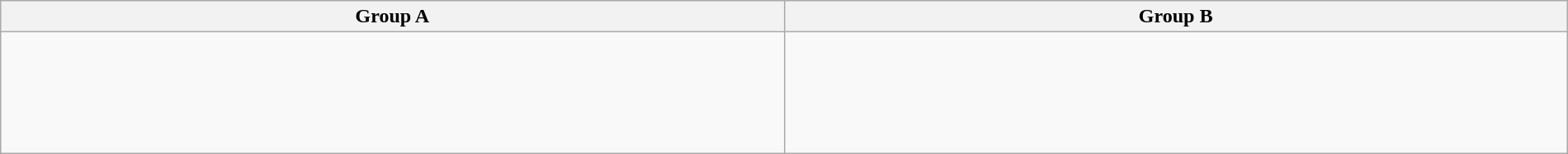<table class="wikitable" width=100%>
<tr>
<th width=25%>Group A</th>
<th width=25%>Group B</th>
</tr>
<tr>
<td><br><br>
<br>
<br>
<br></td>
<td><br><br>
<br>
<br></td>
</tr>
</table>
